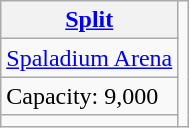<table class="wikitable">
<tr>
<th><strong><a href='#'>Split</a></strong></th>
<td rowspan="4"></td>
</tr>
<tr>
<td><div><a href='#'>Spaladium Arena</a></div></td>
</tr>
<tr>
<td><div>Capacity: 9,000</div></td>
</tr>
<tr>
<td></td>
</tr>
</table>
